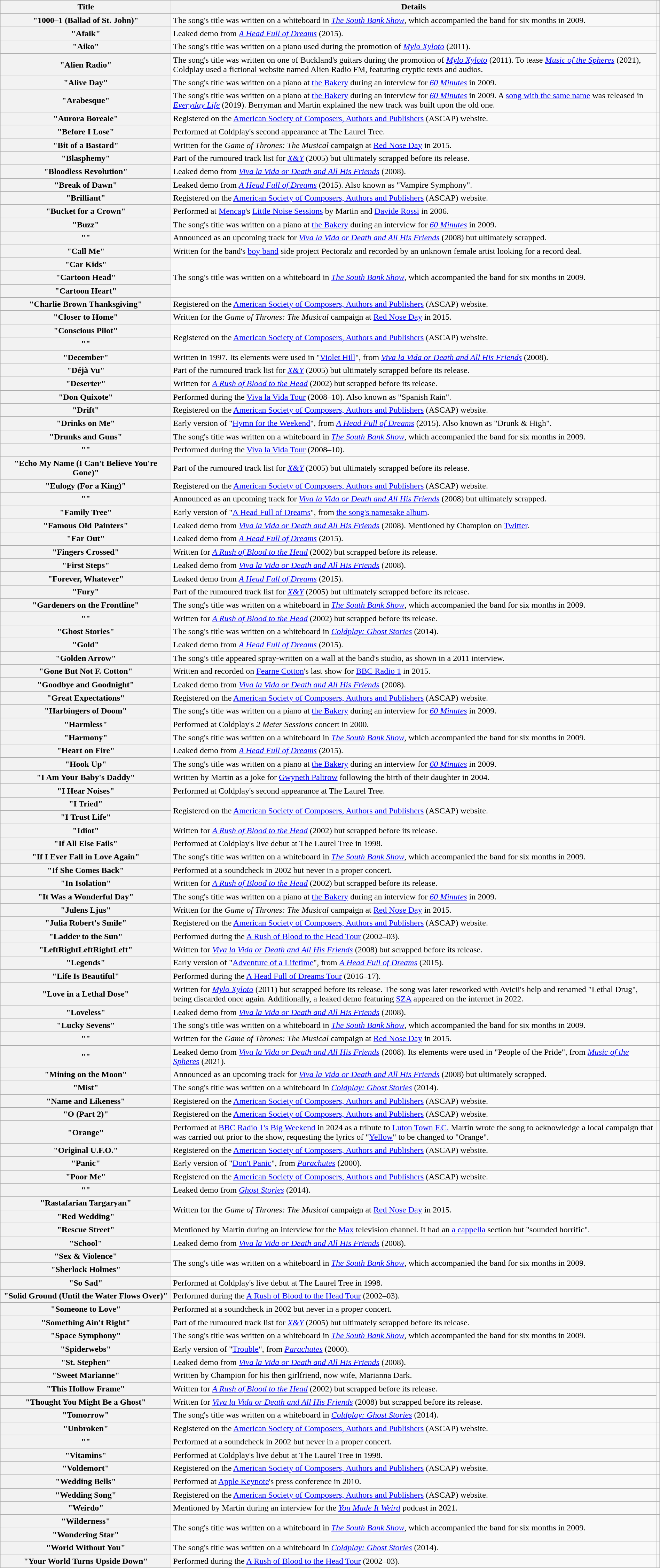<table class="wikitable sortable plainrowheaders" style="margin-left: auto; margin-right: auto; border: none; text-align:center">
<tr>
<th scope="col" style="width:20em;">Title</th>
<th scope="col">Details</th>
<th scope="col" class="unsortable"></th>
</tr>
<tr>
<th scope="row">"1000–1 (Ballad of St. John)"</th>
<td style="text-align:left;">The song's title was written on a whiteboard in <em><a href='#'>The South Bank Show</a></em>, which accompanied the band for six months in 2009.</td>
<td></td>
</tr>
<tr>
<th scope="row">"Afaik"</th>
<td style="text-align:left;">Leaked demo from <em><a href='#'>A Head Full of Dreams</a></em> (2015).</td>
<td></td>
</tr>
<tr>
<th scope="row">"Aiko"</th>
<td style="text-align:left;">The song's title was written on a piano used during the promotion of <em><a href='#'>Mylo Xyloto</a></em> (2011).</td>
<td rowspan="2"></td>
</tr>
<tr>
<th scope="row">"Alien Radio"</th>
<td style="text-align:left;">The song's title was written on one of Buckland's guitars during the promotion of <em><a href='#'>Mylo Xyloto</a></em> (2011). To tease <em><a href='#'>Music of the Spheres</a></em> (2021), Coldplay used a fictional website named Alien Radio FM, featuring cryptic texts and audios.</td>
</tr>
<tr>
<th scope="row">"Alive Day"</th>
<td style="text-align:left;">The song's title was written on a piano at <a href='#'>the Bakery</a> during an interview for <em><a href='#'>60 Minutes</a></em> in 2009.</td>
<td rowspan="2"></td>
</tr>
<tr>
<th scope="row">"Arabesque"</th>
<td style="text-align:left;">The song's title was written on a piano at <a href='#'>the Bakery</a> during an interview for <em><a href='#'>60 Minutes</a></em> in 2009. A <a href='#'>song with the same name</a> was released in <em><a href='#'>Everyday Life</a></em> (2019). Berryman and Martin explained the new track was built upon the old one.</td>
</tr>
<tr>
<th scope="row">"Aurora Boreale"</th>
<td style="text-align:left;">Registered on the <a href='#'>American Society of Composers, Authors and Publishers</a> (ASCAP) website.</td>
<td></td>
</tr>
<tr>
<th scope="row">"Before I Lose"</th>
<td style="text-align:left;">Performed at Coldplay's second appearance at The Laurel Tree.</td>
<td></td>
</tr>
<tr>
<th scope="row">"Bit of a Bastard"</th>
<td style="text-align:left;">Written for the <em>Game of Thrones: The Musical</em> campaign at <a href='#'>Red Nose Day</a> in 2015.</td>
<td></td>
</tr>
<tr>
<th scope="row">"Blasphemy"</th>
<td style="text-align:left;">Part of the rumoured track list for <em><a href='#'>X&Y</a></em> (2005) but ultimately scrapped before its release.</td>
<td></td>
</tr>
<tr>
<th scope="row">"Bloodless Revolution"</th>
<td style="text-align:left;">Leaked demo from <em><a href='#'>Viva la Vida or Death and All His Friends</a></em> (2008).</td>
<td></td>
</tr>
<tr>
<th scope="row">"Break of Dawn"</th>
<td style="text-align:left;">Leaked demo from <em><a href='#'>A Head Full of Dreams</a></em> (2015). Also known as "Vampire Symphony".</td>
<td></td>
</tr>
<tr>
<th scope="row">"Brilliant"</th>
<td style="text-align:left;">Registered on the <a href='#'>American Society of Composers, Authors and Publishers</a> (ASCAP) website.</td>
<td></td>
</tr>
<tr>
<th scope="row">"Bucket for a Crown"</th>
<td style="text-align:left;">Performed at <a href='#'>Mencap</a>'s <a href='#'>Little Noise Sessions</a> by Martin and <a href='#'>Davide Rossi</a> in 2006.</td>
<td></td>
</tr>
<tr>
<th scope="row">"Buzz"</th>
<td style="text-align:left;">The song's title was written on a piano at <a href='#'>the Bakery</a> during an interview for <em><a href='#'>60 Minutes</a></em> in 2009.</td>
<td></td>
</tr>
<tr>
<th scope="row">""</th>
<td style="text-align:left;">Announced as an upcoming track for <em><a href='#'>Viva la Vida or Death and All His Friends</a></em> (2008) but ultimately scrapped.</td>
<td></td>
</tr>
<tr>
<th scope="row">"Call Me"</th>
<td style="text-align:left;">Written for the band's <a href='#'>boy band</a> side project Pectoralz and recorded by an unknown female artist looking for a record deal.</td>
<td></td>
</tr>
<tr>
<th scope="row">"Car Kids"</th>
<td rowspan="3" style="text-align:left;">The song's title was written on a whiteboard in <em><a href='#'>The South Bank Show</a></em>, which accompanied the band for six months in 2009.</td>
<td rowspan="3"></td>
</tr>
<tr>
<th scope="row">"Cartoon Head"</th>
</tr>
<tr>
<th scope="row">"Cartoon Heart"</th>
</tr>
<tr>
<th scope="row">"Charlie Brown Thanksgiving"</th>
<td style="text-align:left;">Registered on the <a href='#'>American Society of Composers, Authors and Publishers</a> (ASCAP) website.</td>
<td></td>
</tr>
<tr>
<th scope="row">"Closer to Home"</th>
<td style="text-align:left;">Written for the <em>Game of Thrones: The Musical</em> campaign at <a href='#'>Red Nose Day</a> in 2015.</td>
<td></td>
</tr>
<tr>
<th scope="row">"Conscious Pilot"</th>
<td rowspan="2" style="text-align:left;">Registered on the <a href='#'>American Society of Composers, Authors and Publishers</a> (ASCAP) website.</td>
<td></td>
</tr>
<tr>
<th scope="row">""</th>
<td></td>
</tr>
<tr>
<th scope="row">"December"</th>
<td style="text-align:left;">Written in 1997. Its elements were used in "<a href='#'>Violet Hill</a>", from <em><a href='#'>Viva la Vida or Death and All His Friends</a></em> (2008).</td>
<td></td>
</tr>
<tr>
<th scope="row">"Déjà Vu"</th>
<td style="text-align:left;">Part of the rumoured track list for <em><a href='#'>X&Y</a></em> (2005) but ultimately scrapped before its release.</td>
<td></td>
</tr>
<tr>
<th scope="row">"Deserter"</th>
<td style="text-align:left;">Written for <em><a href='#'>A Rush of Blood to the Head</a></em> (2002) but scrapped before its release.</td>
<td></td>
</tr>
<tr>
<th scope="row">"Don Quixote"</th>
<td style="text-align:left;">Performed during the <a href='#'>Viva la Vida Tour</a> (2008–10). Also known as "Spanish Rain".</td>
<td></td>
</tr>
<tr>
<th scope="row">"Drift"</th>
<td style="text-align:left;">Registered on the <a href='#'>American Society of Composers, Authors and Publishers</a> (ASCAP) website.</td>
<td></td>
</tr>
<tr>
<th scope="row">"Drinks on Me"</th>
<td style="text-align:left;">Early version of "<a href='#'>Hymn for the Weekend</a>", from <em><a href='#'>A Head Full of Dreams</a></em> (2015). Also known as "Drunk & High".</td>
<td></td>
</tr>
<tr>
<th scope="row">"Drunks and Guns"</th>
<td style="text-align:left;">The song's title was written on a whiteboard in <em><a href='#'>The South Bank Show</a></em>, which accompanied the band for six months in 2009.</td>
<td></td>
</tr>
<tr>
<th scope="row">""</th>
<td style="text-align:left;">Performed during the <a href='#'>Viva la Vida Tour</a> (2008–10).</td>
<td></td>
</tr>
<tr>
<th scope="row">"Echo My Name (I Can't Believe You're Gone)"</th>
<td style="text-align:left;">Part of the rumoured track list for <em><a href='#'>X&Y</a></em> (2005) but ultimately scrapped before its release.</td>
<td></td>
</tr>
<tr>
<th scope="row">"Eulogy (For a King)"</th>
<td style="text-align:left;">Registered on the <a href='#'>American Society of Composers, Authors and Publishers</a> (ASCAP) website.</td>
<td></td>
</tr>
<tr>
<th scope="row">""</th>
<td style="text-align:left;">Announced as an upcoming track for <em><a href='#'>Viva la Vida or Death and All His Friends</a></em> (2008) but ultimately scrapped.</td>
<td></td>
</tr>
<tr>
<th scope="row">"Family Tree"</th>
<td style="text-align:left;">Early version of "<a href='#'>A Head Full of Dreams</a>", from <a href='#'>the song's namesake album</a>.</td>
<td></td>
</tr>
<tr>
<th scope="row">"Famous Old Painters"</th>
<td style="text-align:left;">Leaked demo from <em><a href='#'>Viva la Vida or Death and All His Friends</a></em> (2008). Mentioned by Champion on <a href='#'>Twitter</a>.</td>
<td></td>
</tr>
<tr>
<th scope="row">"Far Out"</th>
<td style="text-align:left;">Leaked demo from <em><a href='#'>A Head Full of Dreams</a></em> (2015).</td>
<td></td>
</tr>
<tr>
<th scope="row">"Fingers Crossed"</th>
<td style="text-align:left;">Written for <em><a href='#'>A Rush of Blood to the Head</a></em> (2002) but scrapped before its release.</td>
<td></td>
</tr>
<tr>
<th scope="row">"First Steps"</th>
<td style="text-align:left;">Leaked demo from <em><a href='#'>Viva la Vida or Death and All His Friends</a></em> (2008).</td>
<td></td>
</tr>
<tr>
<th scope="row">"Forever, Whatever"</th>
<td style="text-align:left;">Leaked demo from <em><a href='#'>A Head Full of Dreams</a></em> (2015).</td>
<td></td>
</tr>
<tr>
<th scope="row">"Fury"</th>
<td style="text-align:left;">Part of the rumoured track list for <em><a href='#'>X&Y</a></em> (2005) but ultimately scrapped before its release.</td>
<td></td>
</tr>
<tr>
<th scope="row">"Gardeners on the Frontline"</th>
<td style="text-align:left;">The song's title was written on a whiteboard in <em><a href='#'>The South Bank Show</a></em>, which accompanied the band for six months in 2009.</td>
<td></td>
</tr>
<tr>
<th scope="row">""</th>
<td style="text-align:left;">Written for <em><a href='#'>A Rush of Blood to the Head</a></em> (2002) but scrapped before its release.</td>
<td></td>
</tr>
<tr>
<th scope="row">"Ghost Stories"</th>
<td style="text-align:left;">The song's title was written on a whiteboard in <em><a href='#'>Coldplay: Ghost Stories</a></em> (2014).</td>
<td></td>
</tr>
<tr>
<th scope="row">"Gold"</th>
<td style="text-align:left;">Leaked demo from <em><a href='#'>A Head Full of Dreams</a></em> (2015).</td>
<td></td>
</tr>
<tr>
<th scope="row">"Golden Arrow"</th>
<td style="text-align:left;">The song's title appeared spray-written on a wall at the band's studio, as shown in a 2011 interview.</td>
<td></td>
</tr>
<tr>
<th scope="row">"Gone But Not F. Cotton"</th>
<td style="text-align:left;">Written and recorded on <a href='#'>Fearne Cotton</a>'s last show for <a href='#'>BBC Radio 1</a> in 2015.</td>
<td></td>
</tr>
<tr>
<th scope="row">"Goodbye and Goodnight"</th>
<td style="text-align:left;">Leaked demo from <em><a href='#'>Viva la Vida or Death and All His Friends</a></em> (2008).</td>
<td></td>
</tr>
<tr>
<th scope="row">"Great Expectations"</th>
<td style="text-align:left;">Registered on the <a href='#'>American Society of Composers, Authors and Publishers</a> (ASCAP) website.</td>
<td></td>
</tr>
<tr>
<th scope="row">"Harbingers of Doom"</th>
<td style="text-align:left;">The song's title was written on a piano at <a href='#'>the Bakery</a> during an interview for <em><a href='#'>60 Minutes</a></em> in 2009.</td>
<td></td>
</tr>
<tr>
<th scope="row">"Harmless"</th>
<td style="text-align:left;">Performed at Coldplay's <em>2 Meter Sessions</em> concert in 2000.</td>
<td></td>
</tr>
<tr>
<th scope="row">"Harmony"</th>
<td style="text-align:left;">The song's title was written on a whiteboard in <em><a href='#'>The South Bank Show</a></em>, which accompanied the band for six months in 2009.</td>
<td></td>
</tr>
<tr>
<th scope="row">"Heart on Fire"</th>
<td style="text-align:left;">Leaked demo from <em><a href='#'>A Head Full of Dreams</a></em> (2015).</td>
<td></td>
</tr>
<tr>
<th scope="row">"Hook Up"</th>
<td style="text-align:left;">The song's title was written on a piano at <a href='#'>the Bakery</a> during an interview for <em><a href='#'>60 Minutes</a></em> in 2009.</td>
<td></td>
</tr>
<tr>
<th scope="row">"I Am Your Baby's Daddy" </th>
<td style="text-align:left;">Written by Martin as a joke for <a href='#'>Gwyneth Paltrow</a> following the birth of their daughter in 2004.</td>
<td></td>
</tr>
<tr>
<th scope="row">"I Hear Noises"</th>
<td style="text-align:left;">Performed at Coldplay's second appearance at The Laurel Tree.</td>
<td></td>
</tr>
<tr>
<th scope="row">"I Tried"</th>
<td rowspan="2"  style="text-align:left;">Registered on the <a href='#'>American Society of Composers, Authors and Publishers</a> (ASCAP) website.</td>
<td rowspan="2"></td>
</tr>
<tr>
<th scope="row">"I Trust Life"</th>
</tr>
<tr>
<th scope="row">"Idiot"</th>
<td style="text-align:left;">Written for <em><a href='#'>A Rush of Blood to the Head</a></em> (2002) but scrapped before its release.</td>
<td></td>
</tr>
<tr>
<th scope="row">"If All Else Fails"</th>
<td style="text-align:left;">Performed at Coldplay's live debut at The Laurel Tree in 1998.</td>
<td></td>
</tr>
<tr>
<th scope="row">"If I Ever Fall in Love Again"</th>
<td style="text-align:left;">The song's title was written on a whiteboard in <em><a href='#'>The South Bank Show</a></em>, which accompanied the band for six months in 2009.</td>
<td></td>
</tr>
<tr>
<th scope="row">"If She Comes Back"</th>
<td style="text-align:left;">Performed at a soundcheck in 2002 but never in a proper concert.</td>
<td></td>
</tr>
<tr>
<th scope="row">"In Isolation"</th>
<td style="text-align:left;">Written for <em><a href='#'>A Rush of Blood to the Head</a></em> (2002) but scrapped before its release.</td>
<td></td>
</tr>
<tr>
<th scope="row">"It Was a Wonderful Day"</th>
<td style="text-align:left;">The song's title was written on a piano at <a href='#'>the Bakery</a> during an interview for <em><a href='#'>60 Minutes</a></em> in 2009.</td>
<td></td>
</tr>
<tr>
<th scope="row">"Julens Ljus"</th>
<td style="text-align:left;">Written for the <em>Game of Thrones: The Musical</em> campaign at <a href='#'>Red Nose Day</a> in 2015.</td>
<td></td>
</tr>
<tr>
<th scope="row">"Julia Robert's Smile"</th>
<td style="text-align:left;">Registered on the <a href='#'>American Society of Composers, Authors and Publishers</a> (ASCAP) website.</td>
<td></td>
</tr>
<tr>
<th scope="row">"Ladder to the Sun"</th>
<td style="text-align:left;">Performed during the <a href='#'>A Rush of Blood to the Head Tour</a> (2002–03).</td>
<td></td>
</tr>
<tr>
<th scope="row">"LeftRightLeftRightLeft"</th>
<td style="text-align:left;">Written for <em><a href='#'>Viva la Vida or Death and All His Friends</a></em> (2008) but scrapped before its release.</td>
<td></td>
</tr>
<tr>
<th scope="row">"Legends"</th>
<td style="text-align:left;">Early version of "<a href='#'>Adventure of a Lifetime</a>", from <em><a href='#'>A Head Full of Dreams</a></em> (2015).</td>
<td></td>
</tr>
<tr>
<th scope="row">"Life Is Beautiful"</th>
<td style="text-align:left;">Performed during the <a href='#'>A Head Full of Dreams Tour</a> (2016–17).</td>
<td></td>
</tr>
<tr>
<th scope="row">"Love in a Lethal Dose"</th>
<td style="text-align:left;">Written for <em><a href='#'>Mylo Xyloto</a></em> (2011) but scrapped before its release. The song was later reworked with Avicii's help and renamed "Lethal Drug", being discarded once again. Additionally, a leaked demo featuring <a href='#'>SZA</a> appeared on the internet in 2022.</td>
<td></td>
</tr>
<tr>
<th scope="row">"Loveless"</th>
<td style="text-align:left;">Leaked demo from <em><a href='#'>Viva la Vida or Death and All His Friends</a></em> (2008).</td>
<td></td>
</tr>
<tr>
<th scope="row">"Lucky Sevens"</th>
<td style="text-align:left;">The song's title was written on a whiteboard in <em><a href='#'>The South Bank Show</a></em>, which accompanied the band for six months in 2009.</td>
<td></td>
</tr>
<tr>
<th scope="row">""</th>
<td style="text-align:left;">Written for the <em>Game of Thrones: The Musical</em> campaign at <a href='#'>Red Nose Day</a> in 2015.</td>
<td></td>
</tr>
<tr>
<th scope="row">""</th>
<td style="text-align:left;">Leaked demo from <em><a href='#'>Viva la Vida or Death and All His Friends</a></em> (2008). Its elements were used in "People of the Pride", from <em><a href='#'>Music of the Spheres</a></em> (2021).</td>
<td></td>
</tr>
<tr>
<th scope="row">"Mining on the Moon"</th>
<td style="text-align:left;">Announced as an upcoming track for <em><a href='#'>Viva la Vida or Death and All His Friends</a></em> (2008) but ultimately scrapped.</td>
<td></td>
</tr>
<tr>
<th scope="row">"Mist"</th>
<td style="text-align:left;">The song's title was written on a whiteboard in <em><a href='#'>Coldplay: Ghost Stories</a></em> (2014).</td>
<td></td>
</tr>
<tr>
<th scope="row">"Name and Likeness"</th>
<td style="text-align:left;">Registered on the <a href='#'>American Society of Composers, Authors and Publishers</a> (ASCAP) website.</td>
<td></td>
</tr>
<tr>
<th scope="row">"O (Part 2)"</th>
<td style="text-align:left;">Registered on the <a href='#'>American Society of Composers, Authors and Publishers</a> (ASCAP) website.</td>
<td></td>
</tr>
<tr>
<th scope="row">"Orange"</th>
<td style="text-align:left;">Performed at <a href='#'>BBC Radio 1's Big Weekend</a> in 2024 as a tribute to <a href='#'>Luton Town F.C.</a> Martin wrote the song to acknowledge a local campaign that was carried out prior to the show, requesting the lyrics of "<a href='#'>Yellow</a>" to be changed to "Orange".</td>
<td></td>
</tr>
<tr>
<th scope="row">"Original U.F.O."</th>
<td style="text-align:left;">Registered on the <a href='#'>American Society of Composers, Authors and Publishers</a> (ASCAP) website.</td>
<td></td>
</tr>
<tr>
<th scope="row">"Panic"</th>
<td style="text-align:left;">Early version of "<a href='#'>Don't Panic</a>", from <em><a href='#'>Parachutes</a></em> (2000).</td>
<td></td>
</tr>
<tr>
<th scope="row">"Poor Me"</th>
<td style="text-align:left;">Registered on the <a href='#'>American Society of Composers, Authors and Publishers</a> (ASCAP) website.</td>
<td></td>
</tr>
<tr>
<th scope="row">""</th>
<td style="text-align:left;">Leaked demo from <em><a href='#'>Ghost Stories</a></em> (2014).</td>
<td></td>
</tr>
<tr>
<th scope="row">"Rastafarian Targaryan"</th>
<td rowspan="2" style="text-align:left;">Written for the <em>Game of Thrones: The Musical</em> campaign at <a href='#'>Red Nose Day</a> in 2015.</td>
<td rowspan="2"></td>
</tr>
<tr>
<th scope="row">"Red Wedding"</th>
</tr>
<tr>
<th scope="row">"Rescue Street"</th>
<td style="text-align:left;">Mentioned by Martin during an interview for the <a href='#'>Max</a> television channel. It had an <a href='#'>a cappella</a> section but "sounded horrific".</td>
<td></td>
</tr>
<tr>
<th scope="row">"School"</th>
<td style="text-align:left;">Leaked demo from <em><a href='#'>Viva la Vida or Death and All His Friends</a></em> (2008).</td>
<td></td>
</tr>
<tr>
<th scope="row">"Sex & Violence"</th>
<td rowspan="2" style="text-align:left;">The song's title was written on a whiteboard in <em><a href='#'>The South Bank Show</a></em>, which accompanied the band for six months in 2009.</td>
<td rowspan="2"></td>
</tr>
<tr>
<th scope="row">"Sherlock Holmes"</th>
</tr>
<tr>
<th scope="row">"So Sad"</th>
<td style="text-align:left;">Performed at Coldplay's live debut at The Laurel Tree in 1998.</td>
<td></td>
</tr>
<tr>
<th scope="row">"Solid Ground (Until the Water Flows Over)"</th>
<td style="text-align:left;">Performed during the <a href='#'>A Rush of Blood to the Head Tour</a> (2002–03).</td>
<td></td>
</tr>
<tr>
<th scope="row">"Someone to Love"</th>
<td style="text-align:left;">Performed at a soundcheck in 2002 but never in a proper concert.</td>
<td></td>
</tr>
<tr>
<th scope="row">"Something Ain't Right"</th>
<td style="text-align:left;">Part of the rumoured track list for <em><a href='#'>X&Y</a></em> (2005) but ultimately scrapped before its release.</td>
<td></td>
</tr>
<tr>
<th scope="row">"Space Symphony"</th>
<td style="text-align:left;">The song's title was written on a whiteboard in <em><a href='#'>The South Bank Show</a></em>, which accompanied the band for six months in 2009.</td>
<td></td>
</tr>
<tr>
<th scope="row">"Spiderwebs"</th>
<td style="text-align:left;">Early version of "<a href='#'>Trouble</a>", from <em><a href='#'>Parachutes</a></em> (2000).</td>
<td></td>
</tr>
<tr>
<th scope="row">"St. Stephen"</th>
<td style="text-align:left;">Leaked demo from <em><a href='#'>Viva la Vida or Death and All His Friends</a></em> (2008).</td>
<td></td>
</tr>
<tr>
<th scope="row">"Sweet Marianne"</th>
<td style="text-align:left;">Written by Champion for his then girlfriend, now wife, Marianna Dark.</td>
<td></td>
</tr>
<tr>
<th scope="row">"This Hollow Frame"</th>
<td style="text-align:left;">Written for <em><a href='#'>A Rush of Blood to the Head</a></em> (2002) but scrapped before its release.</td>
<td rowspan="2"></td>
</tr>
<tr>
<th scope="row">"Thought You Might Be a Ghost"</th>
<td style="text-align:left;">Written for <em><a href='#'>Viva la Vida or Death and All His Friends</a></em> (2008) but scrapped before its release.</td>
</tr>
<tr>
<th scope="row">"Tomorrow"</th>
<td style="text-align:left;">The song's title was written on a whiteboard in <em><a href='#'>Coldplay: Ghost Stories</a></em> (2014).</td>
<td></td>
</tr>
<tr>
<th scope="row">"Unbroken"</th>
<td style="text-align:left;">Registered on the <a href='#'>American Society of Composers, Authors and Publishers</a> (ASCAP) website.</td>
<td></td>
</tr>
<tr>
<th scope="row">""</th>
<td style="text-align:left;">Performed at a soundcheck in 2002 but never in a proper concert.</td>
<td></td>
</tr>
<tr>
<th scope="row">"Vitamins"</th>
<td style="text-align:left;">Performed at Coldplay's live debut at The Laurel Tree in 1998.</td>
<td></td>
</tr>
<tr>
<th scope="row">"Voldemort"</th>
<td style="text-align:left;">Registered on the <a href='#'>American Society of Composers, Authors and Publishers</a> (ASCAP) website.</td>
<td></td>
</tr>
<tr>
<th scope="row">"Wedding Bells"</th>
<td style="text-align:left;">Performed at <a href='#'>Apple Keynote</a>'s press conference in 2010.</td>
<td></td>
</tr>
<tr>
<th scope="row">"Wedding Song"</th>
<td style="text-align:left;">Registered on the <a href='#'>American Society of Composers, Authors and Publishers</a> (ASCAP) website.</td>
<td></td>
</tr>
<tr>
<th scope="row">"Weirdo"</th>
<td style="text-align:left;">Mentioned by Martin during an interview for the <em><a href='#'>You Made It Weird</a></em> podcast in 2021.</td>
<td></td>
</tr>
<tr>
<th scope="row">"Wilderness"</th>
<td rowspan="2" style="text-align:left;">The song's title was written on a whiteboard in <em><a href='#'>The South Bank Show</a></em>, which accompanied the band for six months in 2009.</td>
<td rowspan="2"></td>
</tr>
<tr>
<th scope="row">"Wondering Star"</th>
</tr>
<tr>
<th scope="row">"World Without You"</th>
<td style="text-align:left;">The song's title was written on a whiteboard in <em><a href='#'>Coldplay: Ghost Stories</a></em> (2014).</td>
<td></td>
</tr>
<tr>
<th scope="row">"Your World Turns Upside Down"</th>
<td style="text-align:left;">Performed during the <a href='#'>A Rush of Blood to the Head Tour</a> (2002–03).</td>
<td></td>
</tr>
</table>
